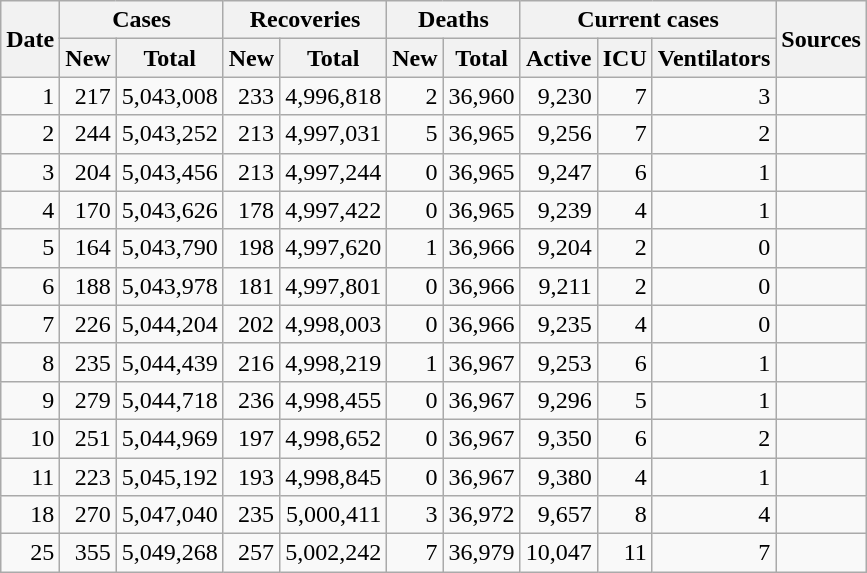<table class="wikitable sortable mw-collapsible mw-collapsed sticky-header-multi sort-under" style="text-align:right;">
<tr>
<th rowspan=2>Date</th>
<th colspan=2>Cases</th>
<th colspan=2>Recoveries</th>
<th colspan=2>Deaths</th>
<th colspan=3>Current cases</th>
<th rowspan=2 class="unsortable">Sources</th>
</tr>
<tr>
<th>New</th>
<th>Total</th>
<th>New</th>
<th>Total</th>
<th>New</th>
<th>Total</th>
<th>Active</th>
<th>ICU</th>
<th>Ventilators</th>
</tr>
<tr>
<td>1</td>
<td>217</td>
<td>5,043,008</td>
<td>233</td>
<td>4,996,818</td>
<td>2</td>
<td>36,960</td>
<td>9,230</td>
<td>7</td>
<td>3</td>
<td></td>
</tr>
<tr>
<td>2</td>
<td>244</td>
<td>5,043,252</td>
<td>213</td>
<td>4,997,031</td>
<td>5</td>
<td>36,965</td>
<td>9,256</td>
<td>7</td>
<td>2</td>
<td></td>
</tr>
<tr>
<td>3</td>
<td>204</td>
<td>5,043,456</td>
<td>213</td>
<td>4,997,244</td>
<td>0</td>
<td>36,965</td>
<td>9,247</td>
<td>6</td>
<td>1</td>
<td></td>
</tr>
<tr>
<td>4</td>
<td>170</td>
<td>5,043,626</td>
<td>178</td>
<td>4,997,422</td>
<td>0</td>
<td>36,965</td>
<td>9,239</td>
<td>4</td>
<td>1</td>
<td></td>
</tr>
<tr>
<td>5</td>
<td>164</td>
<td>5,043,790</td>
<td>198</td>
<td>4,997,620</td>
<td>1</td>
<td>36,966</td>
<td>9,204</td>
<td>2</td>
<td>0</td>
<td></td>
</tr>
<tr>
<td>6</td>
<td>188</td>
<td>5,043,978</td>
<td>181</td>
<td>4,997,801</td>
<td>0</td>
<td>36,966</td>
<td>9,211</td>
<td>2</td>
<td>0</td>
<td></td>
</tr>
<tr>
<td>7</td>
<td>226</td>
<td>5,044,204</td>
<td>202</td>
<td>4,998,003</td>
<td>0</td>
<td>36,966</td>
<td>9,235</td>
<td>4</td>
<td>0</td>
<td></td>
</tr>
<tr>
<td>8</td>
<td>235</td>
<td>5,044,439</td>
<td>216</td>
<td>4,998,219</td>
<td>1</td>
<td>36,967</td>
<td>9,253</td>
<td>6</td>
<td>1</td>
<td></td>
</tr>
<tr>
<td>9</td>
<td>279</td>
<td>5,044,718</td>
<td>236</td>
<td>4,998,455</td>
<td>0</td>
<td>36,967</td>
<td>9,296</td>
<td>5</td>
<td>1</td>
<td></td>
</tr>
<tr>
<td>10</td>
<td>251</td>
<td>5,044,969</td>
<td>197</td>
<td>4,998,652</td>
<td>0</td>
<td>36,967</td>
<td>9,350</td>
<td>6</td>
<td>2</td>
<td></td>
</tr>
<tr>
<td>11</td>
<td>223</td>
<td>5,045,192</td>
<td>193</td>
<td>4,998,845</td>
<td>0</td>
<td>36,967</td>
<td>9,380</td>
<td>4</td>
<td>1</td>
<td></td>
</tr>
<tr>
<td>18</td>
<td>270</td>
<td>5,047,040</td>
<td>235</td>
<td>5,000,411</td>
<td>3</td>
<td>36,972</td>
<td>9,657</td>
<td>8</td>
<td>4</td>
<td></td>
</tr>
<tr>
<td>25</td>
<td>355</td>
<td>5,049,268</td>
<td>257</td>
<td>5,002,242</td>
<td>7</td>
<td>36,979</td>
<td>10,047</td>
<td>11</td>
<td>7</td>
<td></td>
</tr>
</table>
